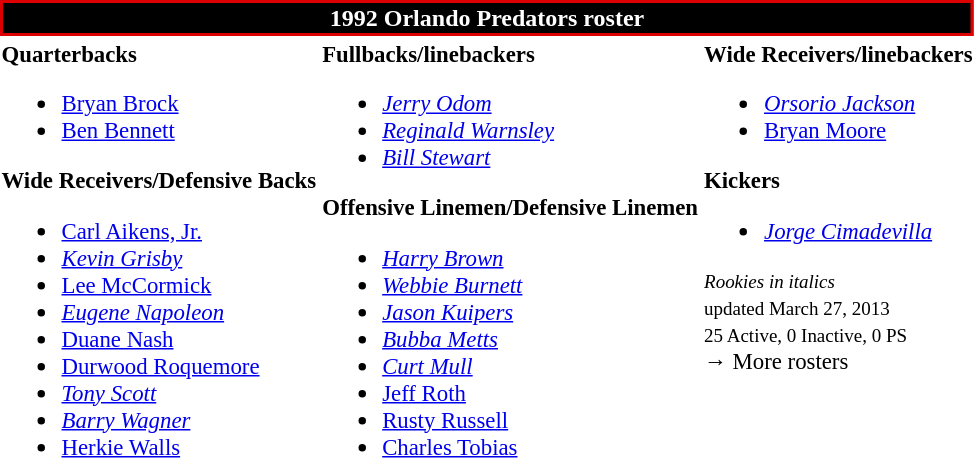<table class="toccolours" style="text-align: left;">
<tr>
<th colspan="7" style="background:black; border:2px solid #D00; color:white; text-align:center;">1992 Orlando Predators roster</th>
</tr>
<tr>
<td style="font-size: 95%;" valign="top"><strong>Quarterbacks</strong><br><ul><li> <a href='#'>Bryan Brock</a></li><li> <a href='#'>Ben Bennett</a></li></ul><strong>Wide Receivers/Defensive Backs</strong><ul><li> <a href='#'>Carl Aikens, Jr.</a></li><li> <em><a href='#'>Kevin Grisby</a></em></li><li> <a href='#'>Lee McCormick</a></li><li> <em><a href='#'>Eugene Napoleon</a></em></li><li> <a href='#'>Duane Nash</a></li><li> <a href='#'>Durwood Roquemore</a></li><li> <em><a href='#'>Tony Scott</a></em></li><li> <em><a href='#'>Barry Wagner</a></em></li><li> <a href='#'>Herkie Walls</a></li></ul></td>
<td style="font-size: 95%;" valign="top"><strong>Fullbacks/linebackers</strong><br><ul><li> <em><a href='#'>Jerry Odom</a></em></li><li> <em><a href='#'>Reginald Warnsley</a></em></li><li> <em><a href='#'>Bill Stewart</a></em></li></ul><strong>Offensive Linemen/Defensive Linemen</strong><ul><li> <em><a href='#'>Harry Brown</a></em></li><li> <em><a href='#'>Webbie Burnett</a></em></li><li> <em><a href='#'>Jason Kuipers</a></em></li><li> <em><a href='#'>Bubba Metts</a></em></li><li> <em><a href='#'>Curt Mull</a></em></li><li> <a href='#'>Jeff Roth</a></li><li> <a href='#'>Rusty Russell</a></li><li> <a href='#'>Charles Tobias</a></li></ul></td>
<td style="font-size: 95%;" valign="top"><strong>Wide Receivers/linebackers</strong><br><ul><li> <em><a href='#'>Orsorio Jackson</a></em></li><li> <a href='#'>Bryan Moore</a></li></ul><strong>Kickers</strong><ul><li> <em><a href='#'>Jorge Cimadevilla</a></em></li></ul><small><em>Rookies in italics</em><br> updated March 27, 2013</small><br>
<small>25 Active, 0 Inactive, 0 PS</small><br>→ More rosters</td>
</tr>
<tr>
</tr>
</table>
